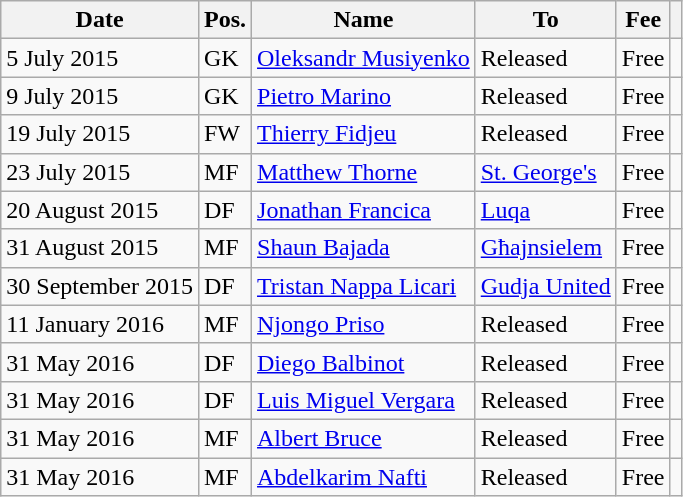<table class="wikitable">
<tr>
<th>Date</th>
<th>Pos.</th>
<th>Name</th>
<th>To</th>
<th>Fee</th>
<th></th>
</tr>
<tr>
<td>5 July 2015</td>
<td>GK</td>
<td> <a href='#'>Oleksandr Musiyenko</a></td>
<td>Released</td>
<td>Free</td>
<td></td>
</tr>
<tr>
<td>9 July 2015</td>
<td>GK</td>
<td> <a href='#'>Pietro Marino</a></td>
<td>Released</td>
<td>Free</td>
<td></td>
</tr>
<tr>
<td>19 July 2015</td>
<td>FW</td>
<td> <a href='#'>Thierry Fidjeu</a></td>
<td>Released</td>
<td>Free</td>
<td></td>
</tr>
<tr>
<td>23 July 2015</td>
<td>MF</td>
<td> <a href='#'>Matthew Thorne</a></td>
<td> <a href='#'>St. George's</a></td>
<td>Free</td>
<td></td>
</tr>
<tr>
<td>20 August 2015</td>
<td>DF</td>
<td> <a href='#'>Jonathan Francica</a></td>
<td> <a href='#'>Luqa</a></td>
<td>Free</td>
<td></td>
</tr>
<tr>
<td>31 August 2015</td>
<td>MF</td>
<td> <a href='#'>Shaun Bajada</a></td>
<td> <a href='#'>Għajnsielem</a></td>
<td>Free</td>
<td></td>
</tr>
<tr>
<td>30 September 2015</td>
<td>DF</td>
<td> <a href='#'>Tristan Nappa Licari</a></td>
<td> <a href='#'>Gudja United</a></td>
<td>Free</td>
<td></td>
</tr>
<tr>
<td>11 January 2016</td>
<td>MF</td>
<td> <a href='#'>Njongo Priso</a></td>
<td>Released</td>
<td>Free</td>
<td></td>
</tr>
<tr>
<td>31 May 2016</td>
<td>DF</td>
<td> <a href='#'>Diego Balbinot</a></td>
<td>Released</td>
<td>Free</td>
<td></td>
</tr>
<tr>
<td>31 May 2016</td>
<td>DF</td>
<td> <a href='#'>Luis Miguel Vergara</a></td>
<td>Released</td>
<td>Free</td>
<td></td>
</tr>
<tr>
<td>31 May 2016</td>
<td>MF</td>
<td> <a href='#'>Albert Bruce</a></td>
<td>Released</td>
<td>Free</td>
<td></td>
</tr>
<tr>
<td>31 May 2016</td>
<td>MF</td>
<td> <a href='#'>Abdelkarim Nafti</a></td>
<td>Released</td>
<td>Free</td>
<td></td>
</tr>
</table>
